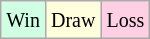<table class="wikitable">
<tr>
<td style="background-color: #d0ffe3;"><small>Win</small></td>
<td style="background-color: #ffffdd;"><small>Draw</small></td>
<td style="background-color: #ffd0e3;"><small>Loss</small></td>
</tr>
</table>
